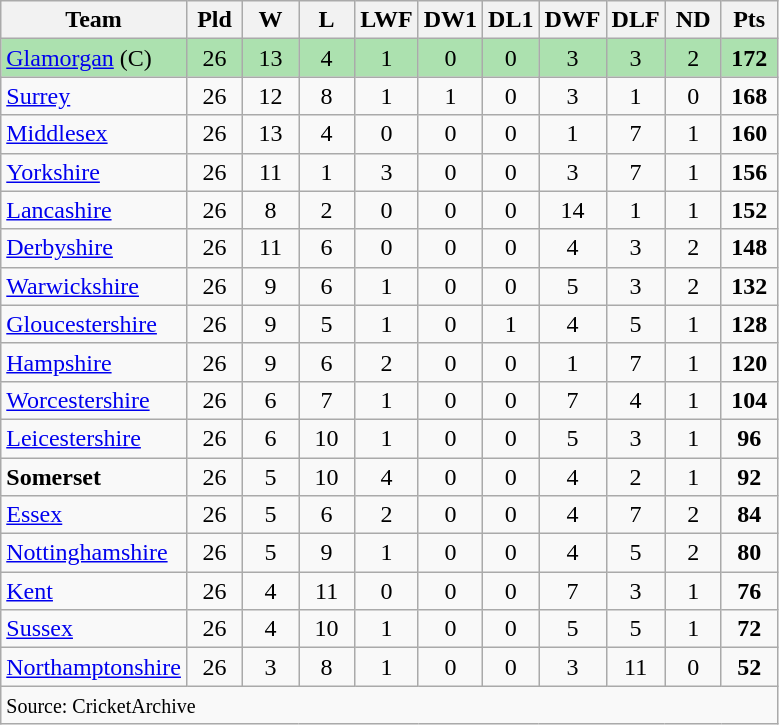<table class="wikitable" style="text-align:center;">
<tr>
<th>Team</th>
<th width="30">Pld</th>
<th width="30">W</th>
<th width="30">L</th>
<th width="30">LWF</th>
<th width="30">DW1</th>
<th width="30">DL1</th>
<th width="30">DWF</th>
<th width="30">DLF</th>
<th width="30">ND</th>
<th width="30">Pts</th>
</tr>
<tr style="background:#ACE1AF;">
<td style="text-align:left;"><a href='#'>Glamorgan</a> (C)</td>
<td>26</td>
<td>13</td>
<td>4</td>
<td>1</td>
<td>0</td>
<td>0</td>
<td>3</td>
<td>3</td>
<td>2</td>
<td><strong>172</strong></td>
</tr>
<tr>
<td style="text-align:left;"><a href='#'>Surrey</a></td>
<td>26</td>
<td>12</td>
<td>8</td>
<td>1</td>
<td>1</td>
<td>0</td>
<td>3</td>
<td>1</td>
<td>0</td>
<td><strong>168</strong></td>
</tr>
<tr>
<td style="text-align:left;"><a href='#'>Middlesex</a></td>
<td>26</td>
<td>13</td>
<td>4</td>
<td>0</td>
<td>0</td>
<td>0</td>
<td>1</td>
<td>7</td>
<td>1</td>
<td><strong>160</strong></td>
</tr>
<tr>
<td style="text-align:left;"><a href='#'>Yorkshire</a></td>
<td>26</td>
<td>11</td>
<td>1</td>
<td>3</td>
<td>0</td>
<td>0</td>
<td>3</td>
<td>7</td>
<td>1</td>
<td><strong>156</strong></td>
</tr>
<tr>
<td style="text-align:left;"><a href='#'>Lancashire</a></td>
<td>26</td>
<td>8</td>
<td>2</td>
<td>0</td>
<td>0</td>
<td>0</td>
<td>14</td>
<td>1</td>
<td>1</td>
<td><strong>152</strong></td>
</tr>
<tr>
<td style="text-align:left;"><a href='#'>Derbyshire</a></td>
<td>26</td>
<td>11</td>
<td>6</td>
<td>0</td>
<td>0</td>
<td>0</td>
<td>4</td>
<td>3</td>
<td>2</td>
<td><strong>148</strong></td>
</tr>
<tr>
<td style="text-align:left;"><a href='#'>Warwickshire</a></td>
<td>26</td>
<td>9</td>
<td>6</td>
<td>1</td>
<td>0</td>
<td>0</td>
<td>5</td>
<td>3</td>
<td>2</td>
<td><strong>132</strong></td>
</tr>
<tr>
<td style="text-align:left;"><a href='#'>Gloucestershire</a></td>
<td>26</td>
<td>9</td>
<td>5</td>
<td>1</td>
<td>0</td>
<td>1</td>
<td>4</td>
<td>5</td>
<td>1</td>
<td><strong>128</strong></td>
</tr>
<tr>
<td style="text-align:left;"><a href='#'>Hampshire</a></td>
<td>26</td>
<td>9</td>
<td>6</td>
<td>2</td>
<td>0</td>
<td>0</td>
<td>1</td>
<td>7</td>
<td>1</td>
<td><strong>120</strong></td>
</tr>
<tr>
<td style="text-align:left;"><a href='#'>Worcestershire</a></td>
<td>26</td>
<td>6</td>
<td>7</td>
<td>1</td>
<td>0</td>
<td>0</td>
<td>7</td>
<td>4</td>
<td>1</td>
<td><strong>104</strong></td>
</tr>
<tr>
<td style="text-align:left;"><a href='#'>Leicestershire</a></td>
<td>26</td>
<td>6</td>
<td>10</td>
<td>1</td>
<td>0</td>
<td>0</td>
<td>5</td>
<td>3</td>
<td>1</td>
<td><strong>96</strong></td>
</tr>
<tr>
<td style="text-align:left;"><strong>Somerset</strong></td>
<td>26</td>
<td>5</td>
<td>10</td>
<td>4</td>
<td>0</td>
<td>0</td>
<td>4</td>
<td>2</td>
<td>1</td>
<td><strong>92</strong></td>
</tr>
<tr>
<td style="text-align:left;"><a href='#'>Essex</a></td>
<td>26</td>
<td>5</td>
<td>6</td>
<td>2</td>
<td>0</td>
<td>0</td>
<td>4</td>
<td>7</td>
<td>2</td>
<td><strong>84</strong></td>
</tr>
<tr>
<td style="text-align:left;"><a href='#'>Nottinghamshire</a></td>
<td>26</td>
<td>5</td>
<td>9</td>
<td>1</td>
<td>0</td>
<td>0</td>
<td>4</td>
<td>5</td>
<td>2</td>
<td><strong>80</strong></td>
</tr>
<tr>
<td style="text-align:left;"><a href='#'>Kent</a></td>
<td>26</td>
<td>4</td>
<td>11</td>
<td>0</td>
<td>0</td>
<td>0</td>
<td>7</td>
<td>3</td>
<td>1</td>
<td><strong>76</strong></td>
</tr>
<tr>
<td style="text-align:left;"><a href='#'>Sussex</a></td>
<td>26</td>
<td>4</td>
<td>10</td>
<td>1</td>
<td>0</td>
<td>0</td>
<td>5</td>
<td>5</td>
<td>1</td>
<td><strong>72</strong></td>
</tr>
<tr>
<td style="text-align:left;"><a href='#'>Northamptonshire</a></td>
<td>26</td>
<td>3</td>
<td>8</td>
<td>1</td>
<td>0</td>
<td>0</td>
<td>3</td>
<td>11</td>
<td>0</td>
<td><strong>52</strong></td>
</tr>
<tr>
<td colspan=11 align="left"><small>Source: CricketArchive</small></td>
</tr>
</table>
